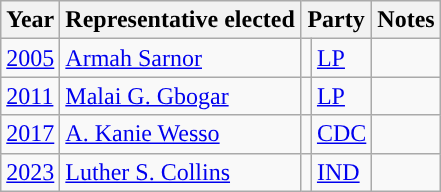<table class="wikitable">
<tr>
<th>Year</th>
<th>Representative elected</th>
<th colspan=2>Party</th>
<th>Notes</th>
</tr>
<tr>
<td><a href='#'>2005</a></td>
<td><a href='#'>Armah Sarnor</a></td>
<td></td>
<td><a href='#'>LP</a></td>
<td></td>
</tr>
<tr>
<td><a href='#'>2011</a></td>
<td><a href='#'>Malai G. Gbogar</a></td>
<td></td>
<td><a href='#'>LP</a></td>
<td></td>
</tr>
<tr>
<td><a href='#'>2017</a></td>
<td><a href='#'>A. Kanie Wesso</a></td>
<td></td>
<td><a href='#'>CDC</a></td>
<td></td>
</tr>
<tr>
<td><a href='#'>2023</a></td>
<td><a href='#'>Luther S. Collins</a></td>
<td></td>
<td><a href='#'>IND</a></td>
<td></td>
</tr>
</table>
